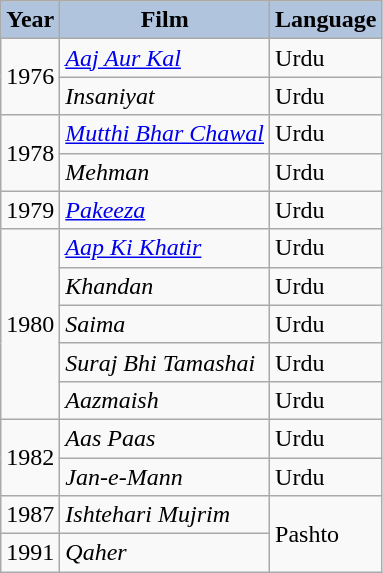<table class="wikitable sortable plainrowheaders">
<tr>
<th style="background:#B0C4DE;">Year</th>
<th style="background:#B0C4DE;">Film</th>
<th style="background:#B0C4DE;">Language</th>
</tr>
<tr>
<td rowspan="2">1976</td>
<td><em><a href='#'>Aaj Aur Kal</a></em></td>
<td>Urdu</td>
</tr>
<tr>
<td><em>Insaniyat</em></td>
<td>Urdu</td>
</tr>
<tr>
<td rowspan="2">1978</td>
<td><em><a href='#'>Mutthi Bhar Chawal</a></em></td>
<td>Urdu</td>
</tr>
<tr>
<td><em>Mehman</em></td>
<td>Urdu</td>
</tr>
<tr>
<td>1979</td>
<td><em><a href='#'>Pakeeza</a></em></td>
<td>Urdu</td>
</tr>
<tr>
<td rowspan="5">1980</td>
<td><em><a href='#'>Aap Ki Khatir</a></em></td>
<td>Urdu</td>
</tr>
<tr>
<td><em>Khandan</em></td>
<td>Urdu</td>
</tr>
<tr>
<td><em>Saima</em></td>
<td>Urdu</td>
</tr>
<tr>
<td><em>Suraj Bhi Tamashai</em></td>
<td>Urdu</td>
</tr>
<tr>
<td><em>Aazmaish</em></td>
<td>Urdu</td>
</tr>
<tr>
<td rowspan="2">1982</td>
<td><em>Aas Paas</em></td>
<td>Urdu</td>
</tr>
<tr>
<td><em>Jan-e-Mann</em></td>
<td>Urdu</td>
</tr>
<tr>
<td>1987</td>
<td><em>Ishtehari Mujrim</em></td>
<td rowspan="2">Pashto</td>
</tr>
<tr>
<td>1991</td>
<td><em>Qaher</em></td>
</tr>
</table>
